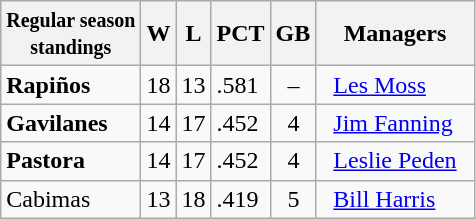<table class="wikitable">
<tr>
<th><small>Regular season<br>standings</small></th>
<th>W</th>
<th>L</th>
<th>PCT</th>
<th>GB</th>
<th>Managers</th>
</tr>
<tr>
<td><strong>Rapiños</strong></td>
<td>18</td>
<td>13</td>
<td>.581</td>
<td>  –</td>
<td>  <a href='#'>Les Moss</a></td>
</tr>
<tr>
<td><strong>Gavilanes</strong></td>
<td>14</td>
<td>17</td>
<td>.452</td>
<td>  4</td>
<td>  <a href='#'>Jim Fanning</a></td>
</tr>
<tr>
<td><strong>Pastora</strong></td>
<td>14</td>
<td>17</td>
<td>.452</td>
<td>  4</td>
<td>  <a href='#'>Leslie Peden</a>  </td>
</tr>
<tr>
<td>Cabimas</td>
<td>13</td>
<td>18</td>
<td>.419</td>
<td>  5</td>
<td>  <a href='#'>Bill Harris</a></td>
</tr>
</table>
